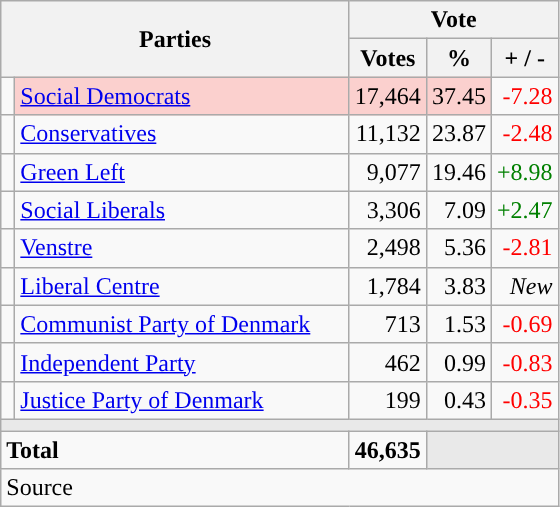<table class="wikitable" style="text-align:right;">
<tr>
<th style="text-align:centre;" rowspan="2" colspan="2" width="225">Parties</th>
<th colspan="3">Vote</th>
</tr>
<tr>
<th width="15">Votes</th>
<th width="15">%</th>
<th width="15">+ / -</th>
</tr>
<tr>
<td width="2" style="color:inherit;background:"></td>
<td bgcolor=#fbd0ce  align="left"><a href='#'>Social Democrats</a></td>
<td bgcolor=#fbd0ce>17,464</td>
<td bgcolor=#fbd0ce>37.45</td>
<td style=color:red;>-7.28</td>
</tr>
<tr>
<td width="2" style="color:inherit;background:"></td>
<td align="left"><a href='#'>Conservatives</a></td>
<td>11,132</td>
<td>23.87</td>
<td style=color:red;>-2.48</td>
</tr>
<tr>
<td width="2" style="color:inherit;background:"></td>
<td align="left"><a href='#'>Green Left</a></td>
<td>9,077</td>
<td>19.46</td>
<td style=color:green;>+8.98</td>
</tr>
<tr>
<td width="2" style="color:inherit;background:"></td>
<td align="left"><a href='#'>Social Liberals</a></td>
<td>3,306</td>
<td>7.09</td>
<td style=color:green;>+2.47</td>
</tr>
<tr>
<td width="2" style="color:inherit;background:"></td>
<td align="left"><a href='#'>Venstre</a></td>
<td>2,498</td>
<td>5.36</td>
<td style=color:red;>-2.81</td>
</tr>
<tr>
<td width="2" style="color:inherit;background:"></td>
<td align="left"><a href='#'>Liberal Centre</a></td>
<td>1,784</td>
<td>3.83</td>
<td><em>New</em></td>
</tr>
<tr>
<td width="2" style="color:inherit;background:"></td>
<td align="left"><a href='#'>Communist Party of Denmark</a></td>
<td>713</td>
<td>1.53</td>
<td style=color:red;>-0.69</td>
</tr>
<tr>
<td width="2" style="color:inherit;background:"></td>
<td align="left"><a href='#'>Independent Party</a></td>
<td>462</td>
<td>0.99</td>
<td style=color:red;>-0.83</td>
</tr>
<tr>
<td width="2" style="color:inherit;background:"></td>
<td align="left"><a href='#'>Justice Party of Denmark</a></td>
<td>199</td>
<td>0.43</td>
<td style=color:red;>-0.35</td>
</tr>
<tr>
<td colspan="7" bgcolor="#E9E9E9"></td>
</tr>
<tr>
<td align="left" colspan="2"><strong>Total</strong></td>
<td><strong>46,635</strong></td>
<td bgcolor="#E9E9E9" colspan="2"></td>
</tr>
<tr>
<td align="left" colspan="6">Source</td>
</tr>
</table>
